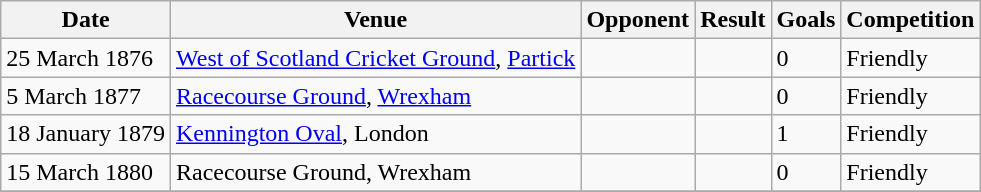<table class="wikitable">
<tr>
<th>Date</th>
<th>Venue</th>
<th>Opponent</th>
<th>Result</th>
<th>Goals</th>
<th>Competition</th>
</tr>
<tr>
<td>25 March 1876</td>
<td><a href='#'>West of Scotland Cricket Ground</a>, <a href='#'>Partick</a></td>
<td></td>
<td> </td>
<td>0</td>
<td>Friendly</td>
</tr>
<tr>
<td>5 March 1877</td>
<td><a href='#'>Racecourse Ground</a>, <a href='#'>Wrexham</a></td>
<td></td>
<td> </td>
<td>0</td>
<td>Friendly</td>
</tr>
<tr>
<td>18 January 1879</td>
<td><a href='#'>Kennington Oval</a>, London</td>
<td></td>
<td></td>
<td>1</td>
<td>Friendly</td>
</tr>
<tr>
<td>15 March 1880</td>
<td>Racecourse Ground, Wrexham</td>
<td></td>
<td></td>
<td>0</td>
<td>Friendly</td>
</tr>
<tr>
</tr>
</table>
